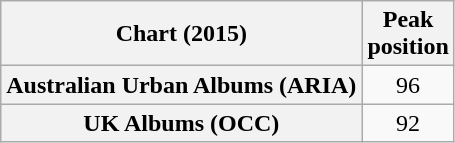<table class="wikitable sortable plainrowheaders" style="text-align:center">
<tr>
<th scope="col">Chart (2015)</th>
<th scope="col">Peak<br>position</th>
</tr>
<tr>
<th scope="row">Australian Urban Albums (ARIA)</th>
<td>96</td>
</tr>
<tr>
<th scope="row">UK Albums (OCC)</th>
<td>92</td>
</tr>
</table>
